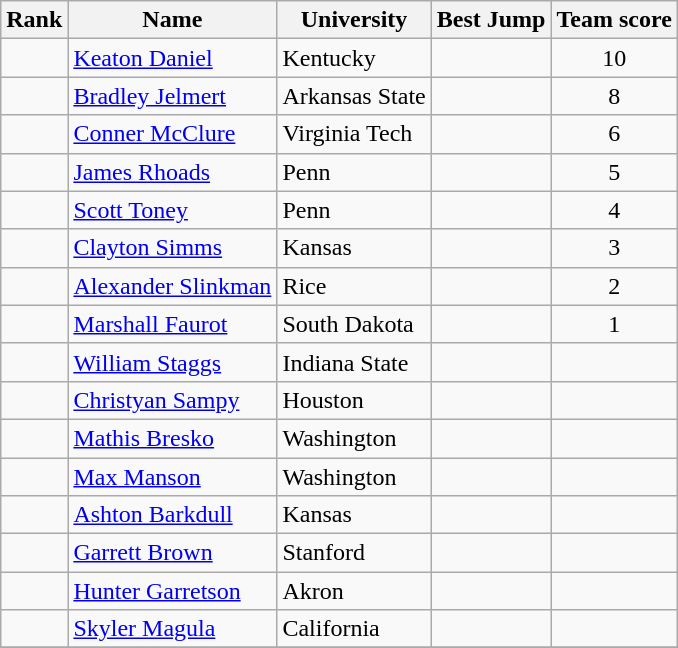<table class="wikitable sortable plainrowheaders" style="text-align:center">
<tr>
<th scope="col">Rank</th>
<th scope="col">Name</th>
<th scope="col">University</th>
<th scope="col">Best Jump</th>
<th scope="col">Team score</th>
</tr>
<tr>
<td></td>
<td align=left> <a href='#'>Keaton Daniel</a></td>
<td align=left>Kentucky</td>
<td><strong></strong></td>
<td>10</td>
</tr>
<tr>
<td></td>
<td align=left> <a href='#'>Bradley Jelmert</a></td>
<td align=left>Arkansas State</td>
<td><strong></strong></td>
<td>8</td>
</tr>
<tr>
<td></td>
<td align=left> <a href='#'>Conner McClure</a></td>
<td align=left>Virginia Tech</td>
<td><strong></strong></td>
<td>6</td>
</tr>
<tr>
<td></td>
<td align=left> <a href='#'>James Rhoads</a></td>
<td align=left>Penn</td>
<td><strong></strong></td>
<td>5</td>
</tr>
<tr>
<td></td>
<td align=left> <a href='#'>Scott Toney</a></td>
<td align=left>Penn</td>
<td><strong></strong></td>
<td>4</td>
</tr>
<tr>
<td></td>
<td align=left> <a href='#'>Clayton Simms</a></td>
<td align=left>Kansas</td>
<td><strong></strong></td>
<td>3</td>
</tr>
<tr>
<td></td>
<td align=left> <a href='#'>Alexander Slinkman</a></td>
<td align=left>Rice</td>
<td><strong></strong></td>
<td>2</td>
</tr>
<tr>
<td></td>
<td align=left> <a href='#'>Marshall Faurot</a></td>
<td align=left>South Dakota</td>
<td><strong></strong></td>
<td>1</td>
</tr>
<tr>
<td></td>
<td align=left> <a href='#'>William Staggs</a></td>
<td align=left>Indiana State</td>
<td><strong></strong></td>
<td></td>
</tr>
<tr>
<td></td>
<td align=left> <a href='#'>Christyan Sampy</a></td>
<td align=left>Houston</td>
<td><strong></strong></td>
<td></td>
</tr>
<tr>
<td></td>
<td align=left> <a href='#'>Mathis Bresko</a></td>
<td align=left>Washington</td>
<td><strong></strong></td>
<td></td>
</tr>
<tr>
<td></td>
<td align=left> <a href='#'>Max Manson</a></td>
<td align=left>Washington</td>
<td><strong></strong></td>
<td></td>
</tr>
<tr>
<td></td>
<td align=left> <a href='#'>Ashton Barkdull</a></td>
<td align=left>Kansas</td>
<td><strong></strong></td>
<td></td>
</tr>
<tr>
<td></td>
<td align=left> <a href='#'>Garrett Brown</a></td>
<td align=left>Stanford</td>
<td><strong></strong></td>
<td></td>
</tr>
<tr>
<td></td>
<td align=left> <a href='#'>Hunter Garretson</a></td>
<td align=left>Akron</td>
<td><strong></strong></td>
<td></td>
</tr>
<tr>
<td></td>
<td align=left> <a href='#'>Skyler Magula</a></td>
<td align=left>California</td>
<td><strong></strong></td>
<td></td>
</tr>
<tr>
</tr>
</table>
